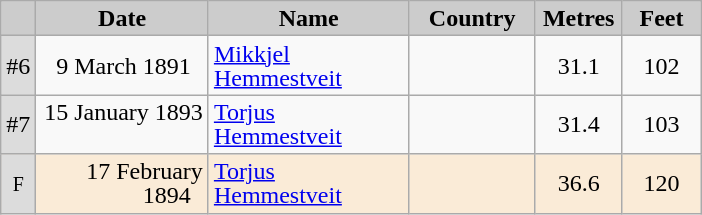<table class="wikitable sortable" style="text-align:left; line-height:16px; width:37%;">
<tr>
<th style="background-color: #ccc;" width="15"></th>
<th style="background-color: #ccc;" width="130">Date</th>
<th style="background-color: #ccc;" width="145">Name</th>
<th style="background-color: #ccc;" width="85">Country</th>
<th style="background-color: #ccc;" width="52">Metres</th>
<th style="background-color: #ccc;" width="52">Feet</th>
</tr>
<tr>
<td bgcolor=gainsboro align=center>#6</td>
<td align=right>9 March 1891  </td>
<td><a href='#'>Mikkjel Hemmestveit</a></td>
<td></td>
<td align=center>31.1</td>
<td align=center>102</td>
</tr>
<tr>
<td bgcolor=gainsboro align=center>#7</td>
<td align=right>15 January 1893  </td>
<td><a href='#'>Torjus Hemmestveit</a></td>
<td></td>
<td align=center>31.4</td>
<td align=center>103</td>
</tr>
<tr bgcolor=#FAEBD7>
<td bgcolor=gainsboro align=center><small>F</small></td>
<td align=right>17 February 1894  </td>
<td><a href='#'>Torjus Hemmestveit</a></td>
<td></td>
<td align=center>36.6</td>
<td align=center>120</td>
</tr>
</table>
